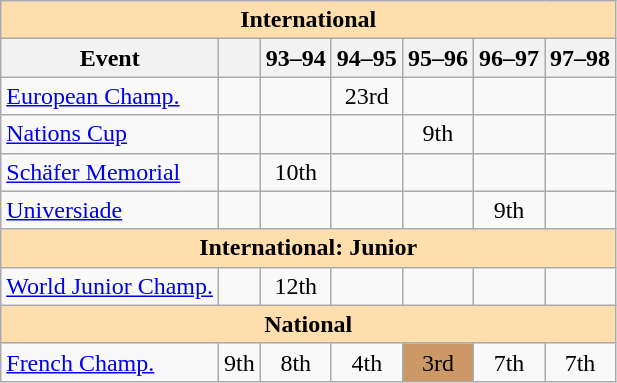<table class="wikitable" style="text-align:center">
<tr>
<th style="background-color: #ffdead; " colspan=7 align=center>International</th>
</tr>
<tr>
<th>Event</th>
<th></th>
<th>93–94</th>
<th>94–95</th>
<th>95–96</th>
<th>96–97</th>
<th>97–98</th>
</tr>
<tr>
<td align=left><a href='#'>European Champ.</a></td>
<td></td>
<td></td>
<td>23rd</td>
<td></td>
<td></td>
<td></td>
</tr>
<tr>
<td align=left><a href='#'>Nations Cup</a></td>
<td></td>
<td></td>
<td></td>
<td>9th</td>
<td></td>
<td></td>
</tr>
<tr>
<td align=left><a href='#'>Schäfer Memorial</a></td>
<td></td>
<td>10th</td>
<td></td>
<td></td>
<td></td>
<td></td>
</tr>
<tr>
<td align=left><a href='#'>Universiade</a></td>
<td></td>
<td></td>
<td></td>
<td></td>
<td>9th</td>
<td></td>
</tr>
<tr>
<th style="background-color: #ffdead; " colspan=7 align=center>International: Junior</th>
</tr>
<tr>
<td align=left><a href='#'>World Junior Champ.</a></td>
<td></td>
<td>12th</td>
<td></td>
<td></td>
<td></td>
<td></td>
</tr>
<tr>
<th style="background-color: #ffdead; " colspan=7 align=center>National</th>
</tr>
<tr>
<td align=left><a href='#'>French Champ.</a></td>
<td>9th</td>
<td>8th</td>
<td>4th</td>
<td bgcolor=cc9966>3rd</td>
<td>7th</td>
<td>7th</td>
</tr>
</table>
